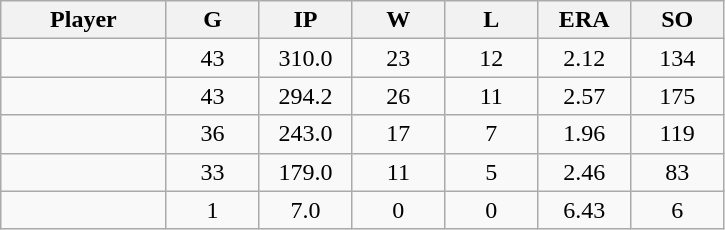<table class="wikitable sortable">
<tr>
<th bgcolor="#DDDDFF" width="16%">Player</th>
<th bgcolor="#DDDDFF" width="9%">G</th>
<th bgcolor="#DDDDFF" width="9%">IP</th>
<th bgcolor="#DDDDFF" width="9%">W</th>
<th bgcolor="#DDDDFF" width="9%">L</th>
<th bgcolor="#DDDDFF" width="9%">ERA</th>
<th bgcolor="#DDDDFF" width="9%">SO</th>
</tr>
<tr align="center">
<td></td>
<td>43</td>
<td>310.0</td>
<td>23</td>
<td>12</td>
<td>2.12</td>
<td>134</td>
</tr>
<tr align="center">
<td></td>
<td>43</td>
<td>294.2</td>
<td>26</td>
<td>11</td>
<td>2.57</td>
<td>175</td>
</tr>
<tr align="center">
<td></td>
<td>36</td>
<td>243.0</td>
<td>17</td>
<td>7</td>
<td>1.96</td>
<td>119</td>
</tr>
<tr align="center">
<td></td>
<td>33</td>
<td>179.0</td>
<td>11</td>
<td>5</td>
<td>2.46</td>
<td>83</td>
</tr>
<tr align="center">
<td></td>
<td>1</td>
<td>7.0</td>
<td>0</td>
<td>0</td>
<td>6.43</td>
<td>6</td>
</tr>
</table>
